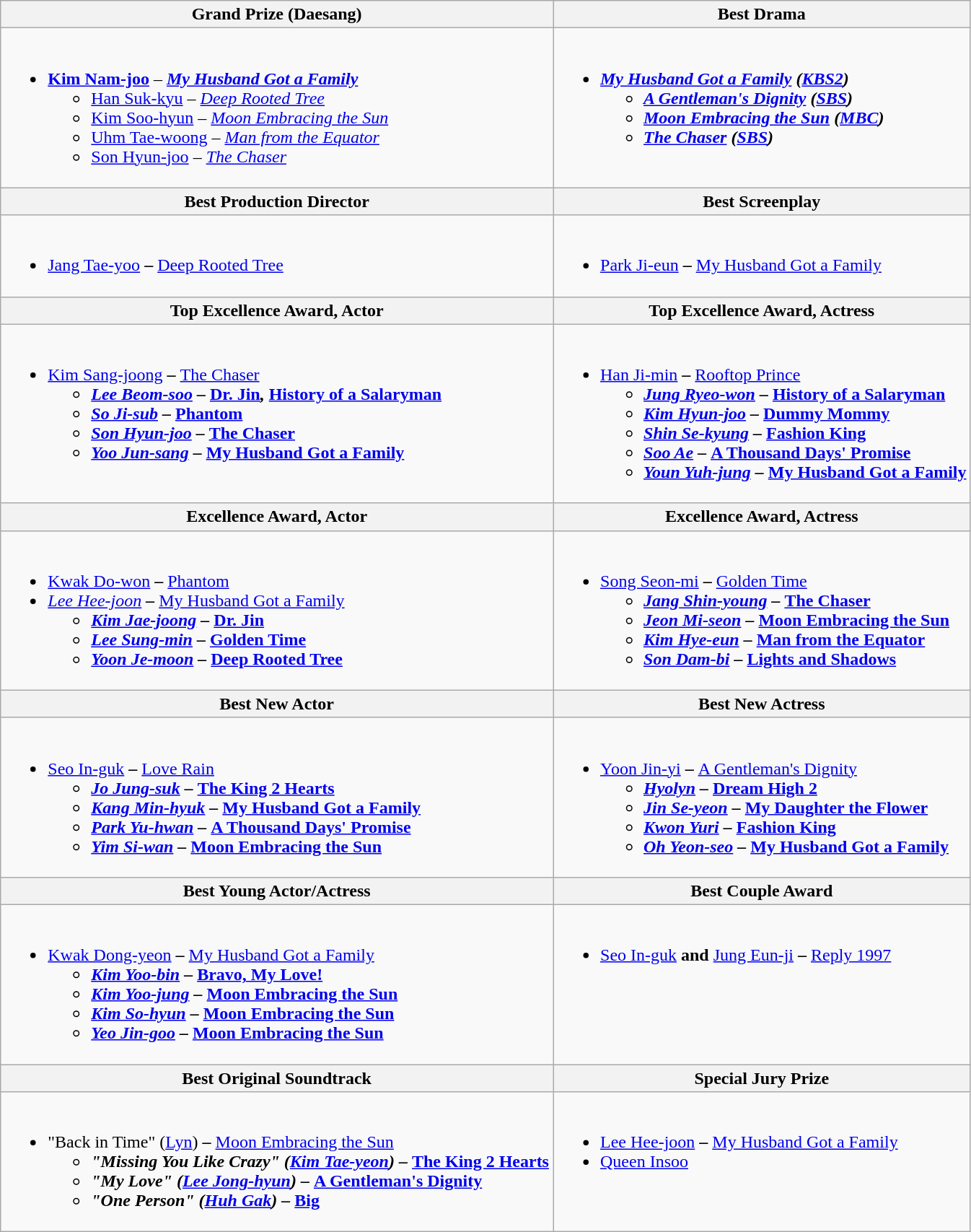<table class="wikitable">
<tr>
<th style="width="50%">Grand Prize (Daesang)</th>
<th style="width="50%">Best Drama</th>
</tr>
<tr>
<td valign="top"><br><ul><li><strong><a href='#'>Kim Nam-joo</a></strong> – <strong><em><a href='#'>My Husband Got a Family</a></em></strong><ul><li><a href='#'>Han Suk-kyu</a> – <em><a href='#'>Deep Rooted Tree</a></em></li><li><a href='#'>Kim Soo-hyun</a> – <em><a href='#'>Moon Embracing the Sun</a></em></li><li><a href='#'>Uhm Tae-woong</a> – <em><a href='#'>Man from the Equator</a></em></li><li><a href='#'>Son Hyun-joo</a> – <em><a href='#'>The Chaser</a></em></li></ul></li></ul></td>
<td valign="top"><br><ul><li><strong><em><a href='#'>My Husband Got a Family</a><em> (<a href='#'>KBS2</a>)<strong><ul><li></em><a href='#'>A Gentleman's Dignity</a><em> (<a href='#'>SBS</a>)</li><li></em><a href='#'>Moon Embracing the Sun</a><em> (<a href='#'>MBC</a>)</li><li></em><a href='#'>The Chaser</a><em> (<a href='#'>SBS</a>)</li></ul></li></ul></td>
</tr>
<tr>
<th style="width="50%">Best Production Director</th>
<th style="width="50%">Best Screenplay</th>
</tr>
<tr>
<td valign="top"><br><ul><li></strong><a href='#'>Jang Tae-yoo</a><strong> – </em></strong><a href='#'>Deep Rooted Tree</a><strong><em></li></ul></td>
<td valign="top"><br><ul><li></strong><a href='#'>Park Ji-eun</a><strong> – </em></strong><a href='#'>My Husband Got a Family</a><strong><em></li></ul></td>
</tr>
<tr>
<th style="width="50%">Top Excellence Award, Actor</th>
<th style="width="50%">Top Excellence Award, Actress</th>
</tr>
<tr>
<td valign="top"><br><ul><li></strong><a href='#'>Kim Sang-joong</a><strong> – </em></strong><a href='#'>The Chaser</a><strong><em><ul><li><a href='#'>Lee Beom-soo</a> – </em><a href='#'>Dr. Jin</a><em>, </em><a href='#'>History of a Salaryman</a><em></li><li><a href='#'>So Ji-sub</a> – </em><a href='#'>Phantom</a><em></li><li><a href='#'>Son Hyun-joo</a> – </em><a href='#'>The Chaser</a><em></li><li><a href='#'>Yoo Jun-sang</a> – </em><a href='#'>My Husband Got a Family</a><em></li></ul></li></ul></td>
<td valign="top"><br><ul><li></strong><a href='#'>Han Ji-min</a><strong> – </em></strong><a href='#'>Rooftop Prince</a><strong><em><ul><li><a href='#'>Jung Ryeo-won</a> – </em><a href='#'>History of a Salaryman</a><em></li><li><a href='#'>Kim Hyun-joo</a> – </em><a href='#'>Dummy Mommy</a><em></li><li><a href='#'>Shin Se-kyung</a> – </em><a href='#'>Fashion King</a><em></li><li><a href='#'>Soo Ae</a> – </em><a href='#'>A Thousand Days' Promise</a><em></li><li><a href='#'>Youn Yuh-jung</a> – </em><a href='#'>My Husband Got a Family</a><em></li></ul></li></ul></td>
</tr>
<tr>
<th style="width="50%">Excellence Award, Actor</th>
<th style="width="50%">Excellence Award, Actress</th>
</tr>
<tr>
<td valign="top"><br><ul><li></strong><a href='#'>Kwak Do-won</a><strong> – </em></strong><a href='#'>Phantom</a><strong><em></li><li></strong><a href='#'>Lee Hee-joon</a><strong> – </em></strong><a href='#'>My Husband Got a Family</a><strong><em><ul><li><a href='#'>Kim Jae-joong</a> – </em><a href='#'>Dr. Jin</a><em></li><li><a href='#'>Lee Sung-min</a> – </em><a href='#'>Golden Time</a><em></li><li><a href='#'>Yoon Je-moon</a> – </em><a href='#'>Deep Rooted Tree</a><em></li></ul></li></ul></td>
<td valign="top"><br><ul><li></strong><a href='#'>Song Seon-mi</a><strong> – </em></strong><a href='#'>Golden Time</a><strong><em><ul><li><a href='#'>Jang Shin-young</a> – </em><a href='#'>The Chaser</a><em></li><li><a href='#'>Jeon Mi-seon</a> – </em><a href='#'>Moon Embracing the Sun</a><em></li><li><a href='#'>Kim Hye-eun</a> – </em><a href='#'>Man from the Equator</a><em></li><li><a href='#'>Son Dam-bi</a> – </em><a href='#'>Lights and Shadows</a><em></li></ul></li></ul></td>
</tr>
<tr>
<th style="width="50%">Best New Actor</th>
<th style="width="50%">Best New Actress</th>
</tr>
<tr>
<td valign="top"><br><ul><li></strong><a href='#'>Seo In-guk</a><strong> – </em></strong><a href='#'>Love Rain</a><strong><em><ul><li><a href='#'>Jo Jung-suk</a> – </em><a href='#'>The King 2 Hearts</a><em></li><li><a href='#'>Kang Min-hyuk</a> – </em><a href='#'>My Husband Got a Family</a><em></li><li><a href='#'>Park Yu-hwan</a> – </em><a href='#'>A Thousand Days' Promise</a><em></li><li><a href='#'>Yim Si-wan</a> – </em><a href='#'>Moon Embracing the Sun</a><em></li></ul></li></ul></td>
<td valign="top"><br><ul><li></strong><a href='#'>Yoon Jin-yi</a><strong> – </em></strong><a href='#'>A Gentleman's Dignity</a><strong><em><ul><li><a href='#'>Hyolyn</a> – </em><a href='#'>Dream High 2</a><em></li><li><a href='#'>Jin Se-yeon</a> – </em><a href='#'>My Daughter the Flower</a><em></li><li><a href='#'>Kwon Yuri</a> – </em><a href='#'>Fashion King</a><em></li><li><a href='#'>Oh Yeon-seo</a> – </em><a href='#'>My Husband Got a Family</a><em></li></ul></li></ul></td>
</tr>
<tr>
<th style="width="50%">Best Young Actor/Actress</th>
<th style="width="50%">Best Couple Award</th>
</tr>
<tr>
<td valign="top"><br><ul><li></strong><a href='#'>Kwak Dong-yeon</a><strong> – </em></strong><a href='#'>My Husband Got a Family</a><strong><em><ul><li><a href='#'>Kim Yoo-bin</a> – </em><a href='#'>Bravo, My Love!</a><em></li><li><a href='#'>Kim Yoo-jung</a> – </em><a href='#'>Moon Embracing the Sun</a><em></li><li><a href='#'>Kim So-hyun</a> – </em><a href='#'>Moon Embracing the Sun</a><em></li><li><a href='#'>Yeo Jin-goo</a> – </em><a href='#'>Moon Embracing the Sun</a><em></li></ul></li></ul></td>
<td valign="top"><br><ul><li></strong><a href='#'>Seo In-guk</a><strong> and </strong><a href='#'>Jung Eun-ji</a><strong> – </em></strong><a href='#'>Reply 1997</a><strong><em></li></ul></td>
</tr>
<tr>
<th style="width="50%">Best Original Soundtrack</th>
<th style="width="50%">Special Jury Prize</th>
</tr>
<tr>
<td valign="top"><br><ul><li></strong>"Back in Time" (<a href='#'>Lyn</a>)<strong> – </em></strong><a href='#'>Moon Embracing the Sun</a><strong><em><ul><li>"Missing You Like Crazy" (<a href='#'>Kim Tae-yeon</a>) – </em><a href='#'>The King 2 Hearts</a><em></li><li>"My Love" (<a href='#'>Lee Jong-hyun</a>) – </em><a href='#'>A Gentleman's Dignity</a><em></li><li>"One Person" (<a href='#'>Huh Gak</a>) – </em><a href='#'>Big</a><em></li></ul></li></ul></td>
<td valign="top"><br><ul><li></strong><a href='#'>Lee Hee-joon</a><strong> – </em></strong><a href='#'>My Husband Got a Family</a><strong><em></li><li></em></strong><a href='#'>Queen Insoo</a><strong><em></li></ul></td>
</tr>
</table>
